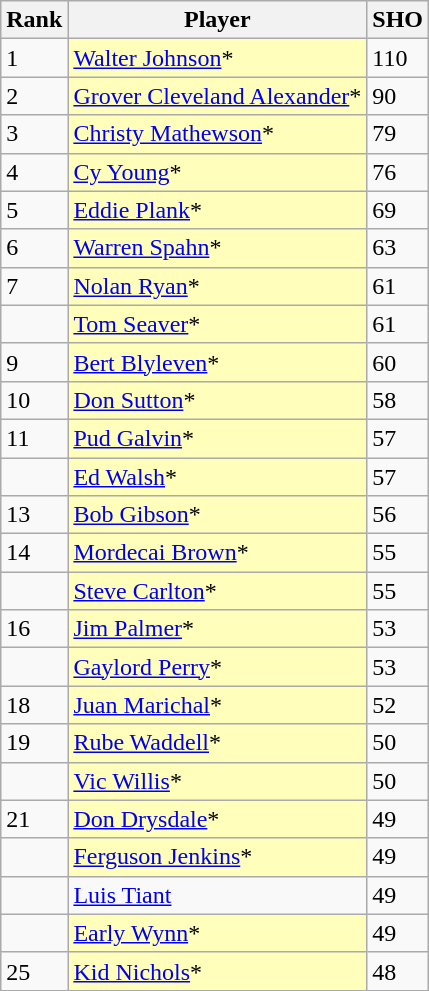<table class="wikitable" style="float:left;">
<tr style="white-space:nowrap;">
<th>Rank</th>
<th>Player</th>
<th>SHO</th>
</tr>
<tr>
<td>1</td>
<td style="background:#ffffbb;"><a href='#'>Walter Johnson</a>*</td>
<td>110</td>
</tr>
<tr>
<td>2</td>
<td style="background:#ffffbb;"><a href='#'>Grover Cleveland Alexander</a>*</td>
<td>90</td>
</tr>
<tr>
<td>3</td>
<td style="background:#ffffbb;"><a href='#'>Christy Mathewson</a>*</td>
<td>79</td>
</tr>
<tr>
<td>4</td>
<td style="background:#ffffbb;"><a href='#'>Cy Young</a>*</td>
<td>76</td>
</tr>
<tr>
<td>5</td>
<td style="background:#ffffbb;"><a href='#'>Eddie Plank</a>*</td>
<td>69</td>
</tr>
<tr>
<td>6</td>
<td style="background:#ffffbb;"><a href='#'>Warren Spahn</a>*</td>
<td>63</td>
</tr>
<tr>
<td>7</td>
<td style="background:#ffffbb;"><a href='#'>Nolan Ryan</a>*</td>
<td>61</td>
</tr>
<tr>
<td></td>
<td style="background:#ffffbb;"><a href='#'>Tom Seaver</a>*</td>
<td>61</td>
</tr>
<tr>
<td>9</td>
<td style="background:#ffffbb;"><a href='#'>Bert Blyleven</a>*</td>
<td>60</td>
</tr>
<tr>
<td>10</td>
<td style="background:#ffffbb;"><a href='#'>Don Sutton</a>*</td>
<td>58</td>
</tr>
<tr>
<td>11</td>
<td style="background:#ffffbb;"><a href='#'>Pud Galvin</a>*</td>
<td>57</td>
</tr>
<tr>
<td></td>
<td style="background:#ffffbb;"><a href='#'>Ed Walsh</a>*</td>
<td>57</td>
</tr>
<tr>
<td>13</td>
<td style="background:#ffffbb;"><a href='#'>Bob Gibson</a>*</td>
<td>56</td>
</tr>
<tr>
<td>14</td>
<td style="background:#ffffbb;"><a href='#'>Mordecai Brown</a>*</td>
<td>55</td>
</tr>
<tr>
<td></td>
<td style="background:#ffffbb;"><a href='#'>Steve Carlton</a>*</td>
<td>55</td>
</tr>
<tr>
<td>16</td>
<td style="background:#ffffbb;"><a href='#'>Jim Palmer</a>*</td>
<td>53</td>
</tr>
<tr>
<td></td>
<td style="background:#ffffbb;"><a href='#'>Gaylord Perry</a>*</td>
<td>53</td>
</tr>
<tr>
<td>18</td>
<td style="background:#ffffbb;"><a href='#'>Juan Marichal</a>*</td>
<td>52</td>
</tr>
<tr>
<td>19</td>
<td style="background:#ffffbb;"><a href='#'>Rube Waddell</a>*</td>
<td>50</td>
</tr>
<tr>
<td></td>
<td style="background:#ffffbb;"><a href='#'>Vic Willis</a>*</td>
<td>50</td>
</tr>
<tr>
<td>21</td>
<td style="background:#ffffbb;"><a href='#'>Don Drysdale</a>*</td>
<td>49</td>
</tr>
<tr>
<td></td>
<td style="background:#ffffbb;"><a href='#'>Ferguson Jenkins</a>*</td>
<td>49</td>
</tr>
<tr>
<td></td>
<td><a href='#'>Luis Tiant</a></td>
<td>49</td>
</tr>
<tr>
<td></td>
<td style="background:#ffffbb;"><a href='#'>Early Wynn</a>*</td>
<td>49</td>
</tr>
<tr>
<td>25</td>
<td style="background:#ffffbb;"><a href='#'>Kid Nichols</a>*</td>
<td>48</td>
</tr>
</table>
